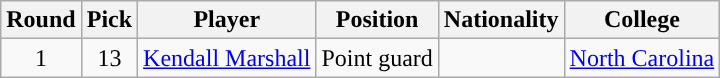<table class="wikitable sortable sortable">
<tr>
<th>Round</th>
<th>Pick</th>
<th>Player</th>
<th>Position</th>
<th>Nationality</th>
<th>College</th>
</tr>
<tr style="text-align: center">
<td>1</td>
<td>13</td>
<td><a href='#'>Kendall Marshall</a></td>
<td>Point guard</td>
<td></td>
<td><a href='#'>North Carolina</a></td>
</tr>
</table>
